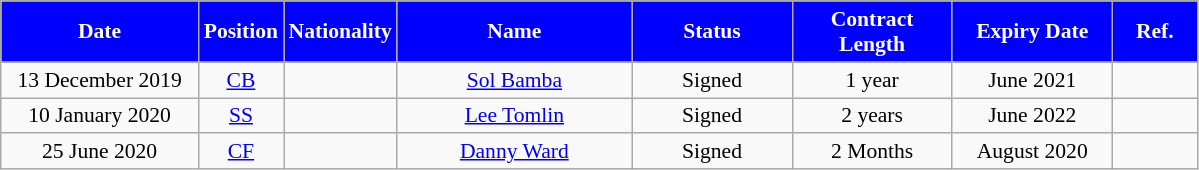<table class="wikitable"  style="text-align:center; font-size:90%; ">
<tr>
<th style="background:#0000FF; color:white; width:125px;">Date</th>
<th style="background:#0000FF; color:white; width:50px;">Position</th>
<th style="background:#0000FF; color:white; width:50px;">Nationality</th>
<th style="background:#0000FF; color:white; width:150px;">Name</th>
<th style="background:#0000FF; color:white; width:100px;">Status</th>
<th style="background:#0000FF; color:white; width:100px;">Contract Length</th>
<th style="background:#0000FF; color:white; width:100px;">Expiry Date</th>
<th style="background:#0000FF; color:white; width:50px;">Ref.</th>
</tr>
<tr>
<td>13 December 2019</td>
<td><a href='#'>CB</a></td>
<td></td>
<td><a href='#'>Sol Bamba</a></td>
<td>Signed</td>
<td>1 year</td>
<td>June 2021</td>
<td></td>
</tr>
<tr>
<td>10 January 2020</td>
<td><a href='#'>SS</a></td>
<td></td>
<td><a href='#'>Lee Tomlin</a></td>
<td>Signed</td>
<td>2 years</td>
<td>June 2022</td>
<td></td>
</tr>
<tr>
<td>25 June 2020</td>
<td><a href='#'>CF</a></td>
<td></td>
<td><a href='#'>Danny Ward</a></td>
<td>Signed</td>
<td>2 Months</td>
<td>August 2020</td>
<td></td>
</tr>
</table>
